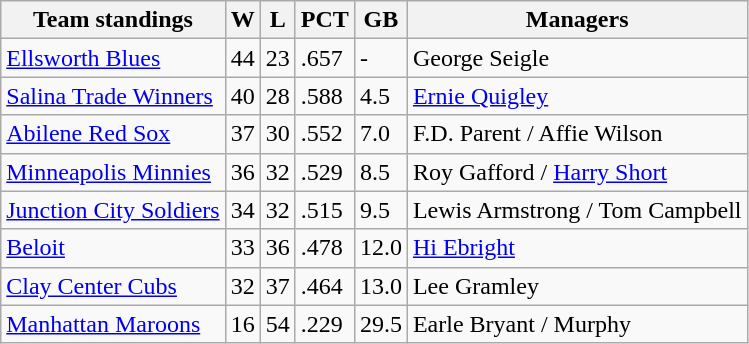<table class="wikitable">
<tr>
<th>Team standings</th>
<th>W</th>
<th>L</th>
<th>PCT</th>
<th>GB</th>
<th>Managers</th>
</tr>
<tr>
<td><a href='#'>Ellsworth Blues</a></td>
<td>44</td>
<td>23</td>
<td>.657</td>
<td>-</td>
<td>George Seigle</td>
</tr>
<tr>
<td><a href='#'>Salina Trade Winners</a></td>
<td>40</td>
<td>28</td>
<td>.588</td>
<td>4.5</td>
<td><a href='#'>Ernie Quigley</a></td>
</tr>
<tr>
<td><a href='#'>Abilene Red Sox</a></td>
<td>37</td>
<td>30</td>
<td>.552</td>
<td>7.0</td>
<td>F.D. Parent / Affie Wilson</td>
</tr>
<tr>
<td><a href='#'>Minneapolis Minnies</a></td>
<td>36</td>
<td>32</td>
<td>.529</td>
<td>8.5</td>
<td>Roy Gafford / <a href='#'>Harry Short</a></td>
</tr>
<tr>
<td><a href='#'>Junction City Soldiers</a></td>
<td>34</td>
<td>32</td>
<td>.515</td>
<td>9.5</td>
<td>Lewis Armstrong / Tom Campbell</td>
</tr>
<tr>
<td><a href='#'>Beloit</a></td>
<td>33</td>
<td>36</td>
<td>.478</td>
<td>12.0</td>
<td><a href='#'>Hi Ebright</a></td>
</tr>
<tr>
<td><a href='#'>Clay Center Cubs</a></td>
<td>32</td>
<td>37</td>
<td>.464</td>
<td>13.0</td>
<td>Lee Gramley</td>
</tr>
<tr>
<td><a href='#'>Manhattan Maroons</a></td>
<td>16</td>
<td>54</td>
<td>.229</td>
<td>29.5</td>
<td>Earle Bryant / Murphy</td>
</tr>
</table>
